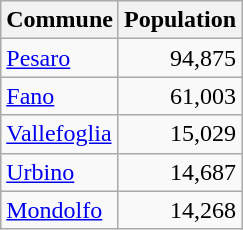<table class="wikitable">
<tr>
<th>Commune</th>
<th>Population</th>
</tr>
<tr>
<td><a href='#'>Pesaro</a></td>
<td align="right">94,875</td>
</tr>
<tr>
<td><a href='#'>Fano</a></td>
<td align="right">61,003</td>
</tr>
<tr>
<td><a href='#'>Vallefoglia</a></td>
<td align="right">15,029</td>
</tr>
<tr>
<td><a href='#'>Urbino</a></td>
<td align="right">14,687</td>
</tr>
<tr>
<td><a href='#'>Mondolfo</a></td>
<td align="right">14,268</td>
</tr>
</table>
